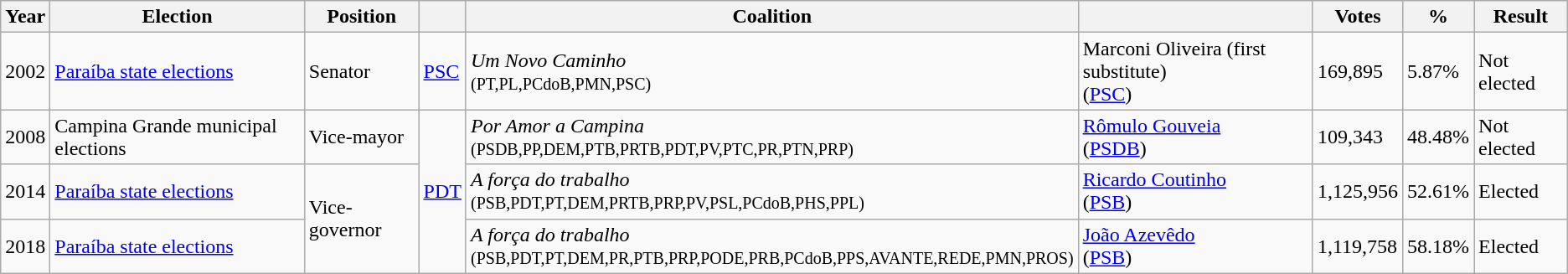<table class="wikitable">
<tr>
<th>Year</th>
<th>Election</th>
<th>Position</th>
<th></th>
<th>Coalition</th>
<th></th>
<th>Votes</th>
<th>%</th>
<th>Result</th>
</tr>
<tr>
<td>2002</td>
<td><a href='#'>Paraíba state elections</a></td>
<td>Senator</td>
<td><a href='#'>PSC</a></td>
<td><em>Um Novo Caminho</em><br><small>(PT,PL,PCdoB,PMN,PSC)</small></td>
<td>Marconi Oliveira (first substitute)<br>(<a href='#'>PSC</a>)</td>
<td>169,895</td>
<td>5.87%</td>
<td>Not elected</td>
</tr>
<tr>
<td>2008</td>
<td>Campina Grande municipal elections</td>
<td>Vice-mayor</td>
<td rowspan="3"><a href='#'>PDT</a></td>
<td><em>Por Amor a Campina</em><br><small>(PSDB,PP,DEM,PTB,PRTB,PDT,PV,PTC,PR,PTN,PRP)</small></td>
<td><a href='#'>Rômulo Gouveia</a><br>(<a href='#'>PSDB</a>)</td>
<td>109,343</td>
<td>48.48%</td>
<td>Not elected</td>
</tr>
<tr>
<td>2014</td>
<td><a href='#'>Paraíba state elections</a></td>
<td rowspan="2">Vice-governor</td>
<td><em>A força do trabalho</em><br><small>(PSB,PDT,PT,DEM,PRTB,PRP,PV,PSL,PCdoB,PHS,PPL)</small></td>
<td><a href='#'>Ricardo Coutinho</a><br>(<a href='#'>PSB</a>)</td>
<td>1,125,956</td>
<td>52.61%</td>
<td>Elected</td>
</tr>
<tr>
<td>2018</td>
<td><a href='#'>Paraíba state elections</a></td>
<td><em>A força do trabalho</em><br><small>(PSB,PDT,PT,DEM,PR,PTB,PRP,PODE,PRB,PCdoB,PPS,AVANTE,REDE,PMN,PROS)</small></td>
<td><a href='#'>João Azevêdo</a><br>(<a href='#'>PSB</a>)</td>
<td>1,119,758</td>
<td>58.18%</td>
<td>Elected</td>
</tr>
</table>
